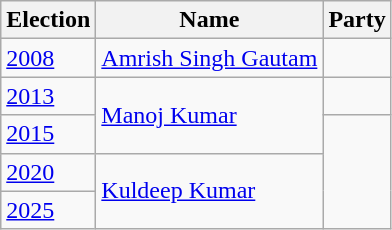<table class="wikitable sortable">
<tr>
<th>Election</th>
<th>Name</th>
<th colspan=2>Party</th>
</tr>
<tr>
<td><a href='#'>2008</a></td>
<td><a href='#'>Amrish Singh Gautam</a></td>
<td></td>
</tr>
<tr>
<td><a href='#'>2013</a></td>
<td rowspan="2"><a href='#'>Manoj Kumar</a></td>
<td></td>
</tr>
<tr>
<td><a href='#'>2015</a></td>
</tr>
<tr>
<td><a href='#'>2020</a></td>
<td rowspan="2"><a href='#'>Kuldeep Kumar</a></td>
</tr>
<tr>
<td><a href='#'>2025</a></td>
</tr>
</table>
